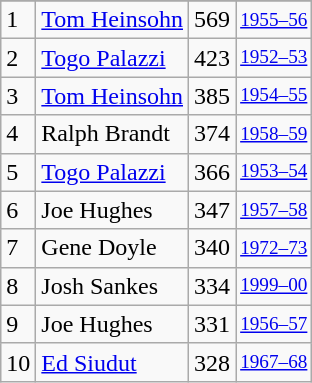<table class="wikitable">
<tr>
</tr>
<tr>
<td>1</td>
<td><a href='#'>Tom Heinsohn</a></td>
<td>569</td>
<td style="font-size:80%;"><a href='#'>1955–56</a></td>
</tr>
<tr>
<td>2</td>
<td><a href='#'>Togo Palazzi</a></td>
<td>423</td>
<td style="font-size:80%;"><a href='#'>1952–53</a></td>
</tr>
<tr>
<td>3</td>
<td><a href='#'>Tom Heinsohn</a></td>
<td>385</td>
<td style="font-size:80%;"><a href='#'>1954–55</a></td>
</tr>
<tr>
<td>4</td>
<td>Ralph Brandt</td>
<td>374</td>
<td style="font-size:80%;"><a href='#'>1958–59</a></td>
</tr>
<tr>
<td>5</td>
<td><a href='#'>Togo Palazzi</a></td>
<td>366</td>
<td style="font-size:80%;"><a href='#'>1953–54</a></td>
</tr>
<tr>
<td>6</td>
<td>Joe Hughes</td>
<td>347</td>
<td style="font-size:80%;"><a href='#'>1957–58</a></td>
</tr>
<tr>
<td>7</td>
<td>Gene Doyle</td>
<td>340</td>
<td style="font-size:80%;"><a href='#'>1972–73</a></td>
</tr>
<tr>
<td>8</td>
<td>Josh Sankes</td>
<td>334</td>
<td style="font-size:80%;"><a href='#'>1999–00</a></td>
</tr>
<tr>
<td>9</td>
<td>Joe Hughes</td>
<td>331</td>
<td style="font-size:80%;"><a href='#'>1956–57</a></td>
</tr>
<tr>
<td>10</td>
<td><a href='#'>Ed Siudut</a></td>
<td>328</td>
<td style="font-size:80%;"><a href='#'>1967–68</a></td>
</tr>
</table>
